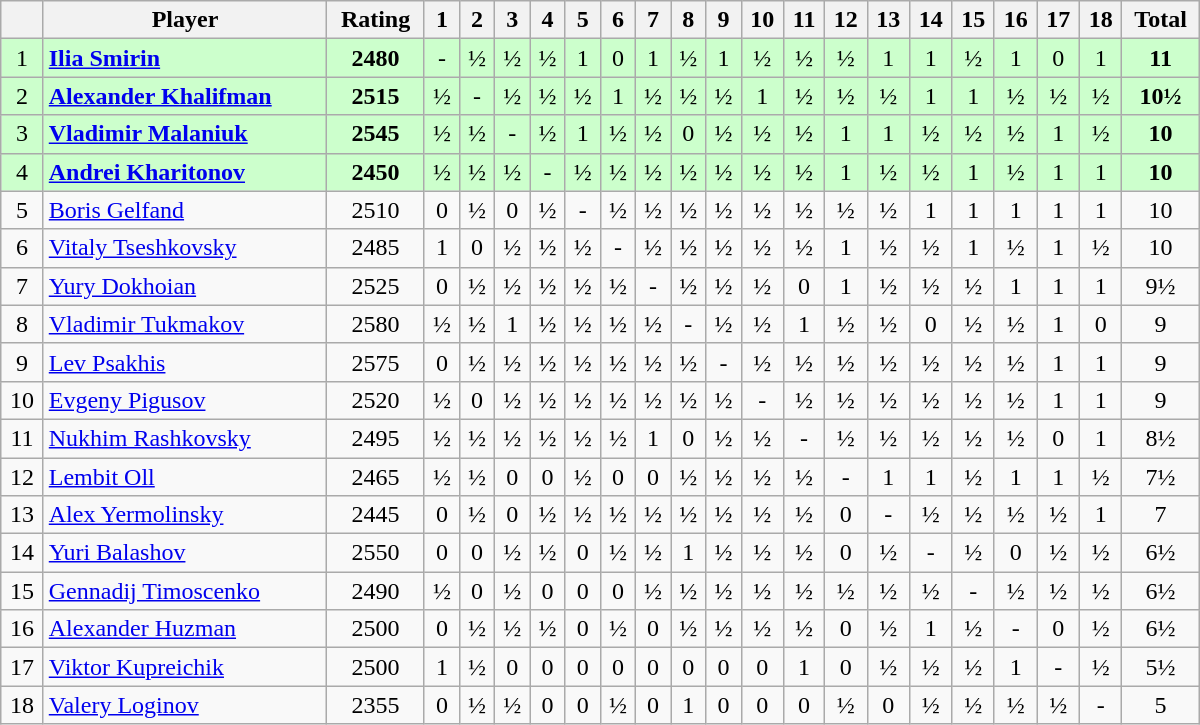<table class="wikitable" border="1" width="800px">
<tr>
<th></th>
<th>Player</th>
<th>Rating</th>
<th>1</th>
<th>2</th>
<th>3</th>
<th>4</th>
<th>5</th>
<th>6</th>
<th>7</th>
<th>8</th>
<th>9</th>
<th>10</th>
<th>11</th>
<th>12</th>
<th>13</th>
<th>14</th>
<th>15</th>
<th>16</th>
<th>17</th>
<th>18</th>
<th>Total</th>
</tr>
<tr align=center style="background:#ccffcc;">
<td>1</td>
<td align=left> <strong><a href='#'>Ilia Smirin</a></strong></td>
<td><strong>2480</strong></td>
<td>-</td>
<td>½</td>
<td>½</td>
<td>½</td>
<td>1</td>
<td>0</td>
<td>1</td>
<td>½</td>
<td>1</td>
<td>½</td>
<td>½</td>
<td>½</td>
<td>1</td>
<td>1</td>
<td>½</td>
<td>1</td>
<td>0</td>
<td>1</td>
<td align=center><strong>11</strong></td>
</tr>
<tr align=center style="background:#ccffcc;">
<td>2</td>
<td align=left> <strong><a href='#'>Alexander Khalifman</a></strong></td>
<td><strong>2515</strong></td>
<td>½</td>
<td>-</td>
<td>½</td>
<td>½</td>
<td>½</td>
<td>1</td>
<td>½</td>
<td>½</td>
<td>½</td>
<td>1</td>
<td>½</td>
<td>½</td>
<td>½</td>
<td>1</td>
<td>1</td>
<td>½</td>
<td>½</td>
<td>½</td>
<td align=center><strong>10½</strong></td>
</tr>
<tr align=center style="background:#ccffcc;">
<td>3</td>
<td align=left> <strong><a href='#'>Vladimir Malaniuk</a></strong></td>
<td><strong>2545</strong></td>
<td>½</td>
<td>½</td>
<td>-</td>
<td>½</td>
<td>1</td>
<td>½</td>
<td>½</td>
<td>0</td>
<td>½</td>
<td>½</td>
<td>½</td>
<td>1</td>
<td>1</td>
<td>½</td>
<td>½</td>
<td>½</td>
<td>1</td>
<td>½</td>
<td align=center><strong>10</strong></td>
</tr>
<tr align=center style="background:#ccffcc;">
<td>4</td>
<td align=left> <strong><a href='#'>Andrei Kharitonov</a></strong></td>
<td><strong>2450</strong></td>
<td>½</td>
<td>½</td>
<td>½</td>
<td>-</td>
<td>½</td>
<td>½</td>
<td>½</td>
<td>½</td>
<td>½</td>
<td>½</td>
<td>½</td>
<td>1</td>
<td>½</td>
<td>½</td>
<td>1</td>
<td>½</td>
<td>1</td>
<td>1</td>
<td align=center><strong>10</strong></td>
</tr>
<tr align=center>
<td>5</td>
<td align=left> <a href='#'>Boris Gelfand</a></td>
<td>2510</td>
<td>0</td>
<td>½</td>
<td>0</td>
<td>½</td>
<td>-</td>
<td>½</td>
<td>½</td>
<td>½</td>
<td>½</td>
<td>½</td>
<td>½</td>
<td>½</td>
<td>½</td>
<td>1</td>
<td>1</td>
<td>1</td>
<td>1</td>
<td>1</td>
<td align=center>10</td>
</tr>
<tr align=center>
<td>6</td>
<td align=left> <a href='#'>Vitaly Tseshkovsky</a></td>
<td>2485</td>
<td>1</td>
<td>0</td>
<td>½</td>
<td>½</td>
<td>½</td>
<td>-</td>
<td>½</td>
<td>½</td>
<td>½</td>
<td>½</td>
<td>½</td>
<td>1</td>
<td>½</td>
<td>½</td>
<td>1</td>
<td>½</td>
<td>1</td>
<td>½</td>
<td align=center>10</td>
</tr>
<tr align=center>
<td>7</td>
<td align=left> <a href='#'>Yury Dokhoian</a></td>
<td>2525</td>
<td>0</td>
<td>½</td>
<td>½</td>
<td>½</td>
<td>½</td>
<td>½</td>
<td>-</td>
<td>½</td>
<td>½</td>
<td>½</td>
<td>0</td>
<td>1</td>
<td>½</td>
<td>½</td>
<td>½</td>
<td>1</td>
<td>1</td>
<td>1</td>
<td align=center>9½</td>
</tr>
<tr align=center>
<td>8</td>
<td align=left> <a href='#'>Vladimir Tukmakov</a></td>
<td>2580</td>
<td>½</td>
<td>½</td>
<td>1</td>
<td>½</td>
<td>½</td>
<td>½</td>
<td>½</td>
<td>-</td>
<td>½</td>
<td>½</td>
<td>1</td>
<td>½</td>
<td>½</td>
<td>0</td>
<td>½</td>
<td>½</td>
<td>1</td>
<td>0</td>
<td align=center>9</td>
</tr>
<tr align=center>
<td>9</td>
<td align=left> <a href='#'>Lev Psakhis</a></td>
<td>2575</td>
<td>0</td>
<td>½</td>
<td>½</td>
<td>½</td>
<td>½</td>
<td>½</td>
<td>½</td>
<td>½</td>
<td>-</td>
<td>½</td>
<td>½</td>
<td>½</td>
<td>½</td>
<td>½</td>
<td>½</td>
<td>½</td>
<td>1</td>
<td>1</td>
<td align=center>9</td>
</tr>
<tr align=center>
<td>10</td>
<td align=left> <a href='#'>Evgeny Pigusov</a></td>
<td>2520</td>
<td>½</td>
<td>0</td>
<td>½</td>
<td>½</td>
<td>½</td>
<td>½</td>
<td>½</td>
<td>½</td>
<td>½</td>
<td>-</td>
<td>½</td>
<td>½</td>
<td>½</td>
<td>½</td>
<td>½</td>
<td>½</td>
<td>1</td>
<td>1</td>
<td align=center>9</td>
</tr>
<tr align=center>
<td>11</td>
<td align=left> <a href='#'>Nukhim Rashkovsky</a></td>
<td>2495</td>
<td>½</td>
<td>½</td>
<td>½</td>
<td>½</td>
<td>½</td>
<td>½</td>
<td>1</td>
<td>0</td>
<td>½</td>
<td>½</td>
<td>-</td>
<td>½</td>
<td>½</td>
<td>½</td>
<td>½</td>
<td>½</td>
<td>0</td>
<td>1</td>
<td align=center>8½</td>
</tr>
<tr align=center>
<td>12</td>
<td align=left> <a href='#'>Lembit Oll</a></td>
<td>2465</td>
<td>½</td>
<td>½</td>
<td>0</td>
<td>0</td>
<td>½</td>
<td>0</td>
<td>0</td>
<td>½</td>
<td>½</td>
<td>½</td>
<td>½</td>
<td>-</td>
<td>1</td>
<td>1</td>
<td>½</td>
<td>1</td>
<td>1</td>
<td>½</td>
<td align=center>7½</td>
</tr>
<tr align=center>
<td>13</td>
<td align=left> <a href='#'>Alex Yermolinsky</a></td>
<td>2445</td>
<td>0</td>
<td>½</td>
<td>0</td>
<td>½</td>
<td>½</td>
<td>½</td>
<td>½</td>
<td>½</td>
<td>½</td>
<td>½</td>
<td>½</td>
<td>0</td>
<td>-</td>
<td>½</td>
<td>½</td>
<td>½</td>
<td>½</td>
<td>1</td>
<td align=center>7</td>
</tr>
<tr align=center>
<td>14</td>
<td align=left> <a href='#'>Yuri Balashov</a></td>
<td>2550</td>
<td>0</td>
<td>0</td>
<td>½</td>
<td>½</td>
<td>0</td>
<td>½</td>
<td>½</td>
<td>1</td>
<td>½</td>
<td>½</td>
<td>½</td>
<td>0</td>
<td>½</td>
<td>-</td>
<td>½</td>
<td>0</td>
<td>½</td>
<td>½</td>
<td align=center>6½</td>
</tr>
<tr align=center>
<td>15</td>
<td align=left> <a href='#'>Gennadij Timoscenko</a></td>
<td>2490</td>
<td>½</td>
<td>0</td>
<td>½</td>
<td>0</td>
<td>0</td>
<td>0</td>
<td>½</td>
<td>½</td>
<td>½</td>
<td>½</td>
<td>½</td>
<td>½</td>
<td>½</td>
<td>½</td>
<td>-</td>
<td>½</td>
<td>½</td>
<td>½</td>
<td align=center>6½</td>
</tr>
<tr align=center>
<td>16</td>
<td align=left> <a href='#'>Alexander Huzman</a></td>
<td>2500</td>
<td>0</td>
<td>½</td>
<td>½</td>
<td>½</td>
<td>0</td>
<td>½</td>
<td>0</td>
<td>½</td>
<td>½</td>
<td>½</td>
<td>½</td>
<td>0</td>
<td>½</td>
<td>1</td>
<td>½</td>
<td>-</td>
<td>0</td>
<td>½</td>
<td align=center>6½</td>
</tr>
<tr align=center>
<td>17</td>
<td align=left> <a href='#'>Viktor Kupreichik</a></td>
<td>2500</td>
<td>1</td>
<td>½</td>
<td>0</td>
<td>0</td>
<td>0</td>
<td>0</td>
<td>0</td>
<td>0</td>
<td>0</td>
<td>0</td>
<td>1</td>
<td>0</td>
<td>½</td>
<td>½</td>
<td>½</td>
<td>1</td>
<td>-</td>
<td>½</td>
<td align=center>5½</td>
</tr>
<tr align=center>
<td>18</td>
<td align=left> <a href='#'>Valery Loginov</a></td>
<td>2355</td>
<td>0</td>
<td>½</td>
<td>½</td>
<td>0</td>
<td>0</td>
<td>½</td>
<td>0</td>
<td>1</td>
<td>0</td>
<td>0</td>
<td>0</td>
<td>½</td>
<td>0</td>
<td>½</td>
<td>½</td>
<td>½</td>
<td>½</td>
<td>-</td>
<td align=center>5</td>
</tr>
</table>
